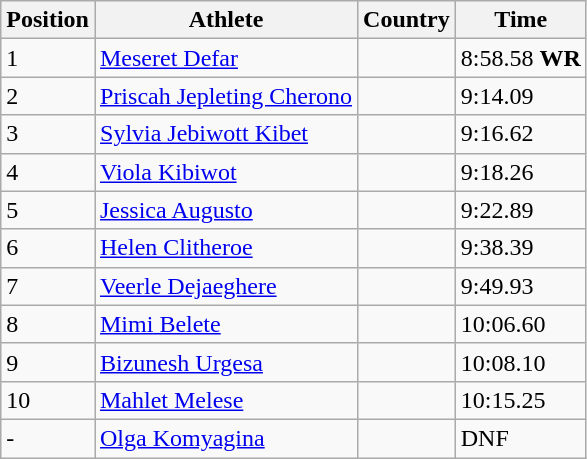<table class="wikitable">
<tr>
<th>Position</th>
<th>Athlete</th>
<th>Country</th>
<th>Time</th>
</tr>
<tr>
<td>1</td>
<td><a href='#'>Meseret Defar</a></td>
<td></td>
<td>8:58.58 <strong>WR</strong></td>
</tr>
<tr>
<td>2</td>
<td><a href='#'>Priscah Jepleting Cherono</a></td>
<td></td>
<td>9:14.09</td>
</tr>
<tr>
<td>3</td>
<td><a href='#'>Sylvia Jebiwott Kibet</a></td>
<td></td>
<td>9:16.62</td>
</tr>
<tr>
<td>4</td>
<td><a href='#'>Viola Kibiwot</a></td>
<td></td>
<td>9:18.26</td>
</tr>
<tr>
<td>5</td>
<td><a href='#'>Jessica Augusto</a></td>
<td></td>
<td>9:22.89</td>
</tr>
<tr>
<td>6</td>
<td><a href='#'>Helen Clitheroe</a></td>
<td></td>
<td>9:38.39</td>
</tr>
<tr>
<td>7</td>
<td><a href='#'>Veerle Dejaeghere</a></td>
<td></td>
<td>9:49.93</td>
</tr>
<tr>
<td>8</td>
<td><a href='#'>Mimi Belete</a></td>
<td></td>
<td>10:06.60</td>
</tr>
<tr>
<td>9</td>
<td><a href='#'>Bizunesh Urgesa</a></td>
<td></td>
<td>10:08.10</td>
</tr>
<tr>
<td>10</td>
<td><a href='#'>Mahlet Melese</a></td>
<td></td>
<td>10:15.25</td>
</tr>
<tr>
<td>-</td>
<td><a href='#'>Olga Komyagina</a></td>
<td></td>
<td>DNF</td>
</tr>
</table>
